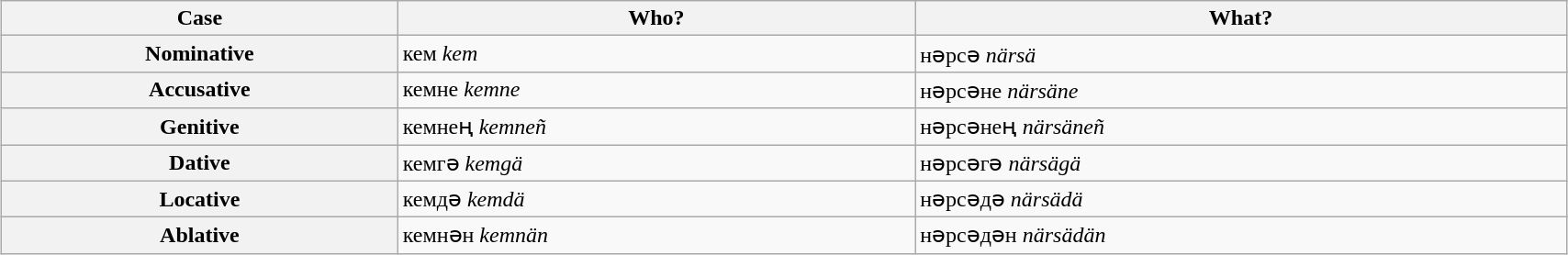<table class="wikitable" style="margin:auto;width:90%;">
<tr>
<th>Case</th>
<th>Who?</th>
<th>What?</th>
</tr>
<tr>
<th>Nominative</th>
<td>кем <em>kem</em></td>
<td>нәрсә <em>närsä</em></td>
</tr>
<tr>
<th>Accusative</th>
<td>кемне <em>kemne</em></td>
<td>нәрсәне <em>närsäne</em></td>
</tr>
<tr>
<th>Genitive</th>
<td>кемнең <em>kemneñ</em></td>
<td>нәрсәнең <em>närsäneñ</em></td>
</tr>
<tr>
<th>Dative</th>
<td>кемгә <em>kemgä</em></td>
<td>нәрсәгә <em>närsägä</em></td>
</tr>
<tr>
<th>Locative</th>
<td>кемдә <em>kemdä</em></td>
<td>нәрсәдә <em>närsädä</em></td>
</tr>
<tr>
<th>Ablative</th>
<td>кемнән <em>kemnän</em></td>
<td>нәрсәдән <em>närsädän</em></td>
</tr>
</table>
